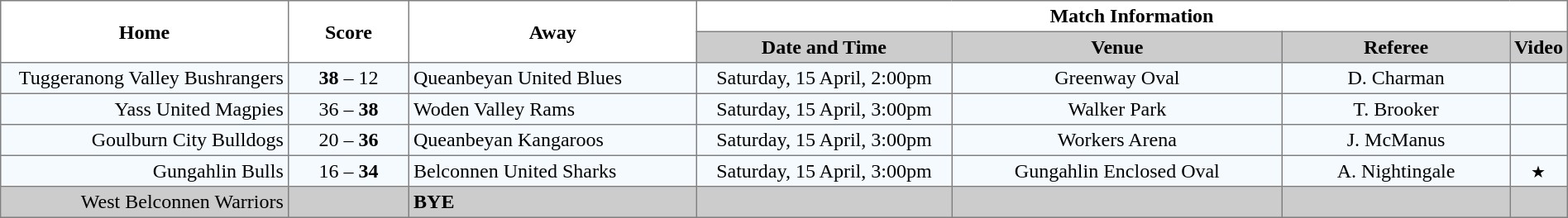<table border="1" cellpadding="3" cellspacing="0" width="100%" style="border-collapse:collapse;  text-align:center;">
<tr>
<th rowspan="2" width="19%">Home</th>
<th rowspan="2" width="8%">Score</th>
<th rowspan="2" width="19%">Away</th>
<th colspan="4">Match Information</th>
</tr>
<tr style="background:#CCCCCC">
<th width="17%">Date and Time</th>
<th width="22%">Venue</th>
<th width="50%">Referee</th>
<th>Video</th>
</tr>
<tr style="text-align:center; background:#f5faff;">
<td align="right">Tuggeranong Valley Bushrangers </td>
<td><strong>38</strong> – 12</td>
<td align="left"> Queanbeyan United Blues</td>
<td>Saturday, 15 April, 2:00pm</td>
<td>Greenway Oval</td>
<td>D. Charman</td>
<td></td>
</tr>
<tr style="text-align:center; background:#f5faff;">
<td align="right">Yass United Magpies </td>
<td>36 – <strong>38</strong></td>
<td align="left"> Woden Valley Rams</td>
<td>Saturday, 15 April, 3:00pm</td>
<td>Walker Park</td>
<td>T. Brooker</td>
<td></td>
</tr>
<tr style="text-align:center; background:#f5faff;">
<td align="right">Goulburn City Bulldogs </td>
<td>20 – <strong>36</strong></td>
<td align="left"> Queanbeyan Kangaroos</td>
<td>Saturday, 15 April, 3:00pm</td>
<td>Workers Arena</td>
<td>J. McManus</td>
<td></td>
</tr>
<tr style="text-align:center; background:#f5faff;">
<td align="right">Gungahlin Bulls </td>
<td>16 – <strong>34</strong></td>
<td align="left"> Belconnen United Sharks</td>
<td>Saturday, 15 April, 3:00pm</td>
<td>Gungahlin Enclosed Oval</td>
<td>A. Nightingale</td>
<td><small>★</small></td>
</tr>
<tr style="text-align:center; background:#CCCCCC;">
<td align="right">West Belconnen Warriors </td>
<td></td>
<td align="left"><strong>BYE</strong></td>
<td></td>
<td></td>
<td></td>
<td></td>
</tr>
</table>
